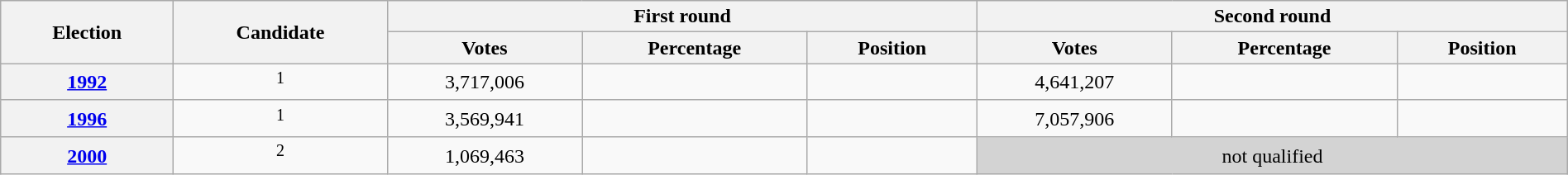<table class=wikitable width=100%>
<tr>
<th rowspan=2>Election</th>
<th rowspan=2>Candidate</th>
<th colspan=3>First round</th>
<th colspan=3>Second round</th>
</tr>
<tr>
<th>Votes</th>
<th>Percentage</th>
<th>Position</th>
<th>Votes</th>
<th>Percentage</th>
<th>Position</th>
</tr>
<tr align=center>
<th><a href='#'>1992</a></th>
<td><sup>1</sup></td>
<td>3,717,006</td>
<td></td>
<td></td>
<td>4,641,207</td>
<td></td>
<td></td>
</tr>
<tr align=center>
<th><a href='#'>1996</a></th>
<td><sup>1</sup></td>
<td>3,569,941</td>
<td></td>
<td></td>
<td>7,057,906</td>
<td></td>
<td></td>
</tr>
<tr align=center>
<th><a href='#'>2000</a></th>
<td><sup>2</sup></td>
<td>1,069,463</td>
<td></td>
<td></td>
<td bgcolor=lightgrey colspan=3>not qualified</td>
</tr>
</table>
